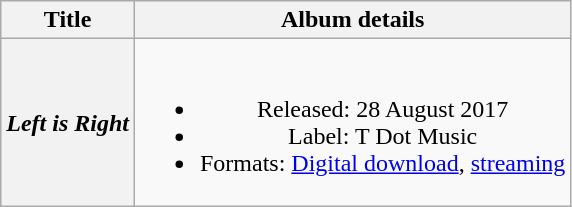<table class="wikitable plainrowheaders" style="text-align:center;">
<tr>
<th scope="col" rowspan="1">Title</th>
<th scope="col" rowspan="1">Album details</th>
</tr>
<tr>
<th scope="row"><em>Left is Right</em></th>
<td><br><ul><li>Released: 28 August 2017</li><li>Label: T Dot Music</li><li>Formats: <a href='#'>Digital download</a>, <a href='#'>streaming</a></li></ul></td>
</tr>
</table>
